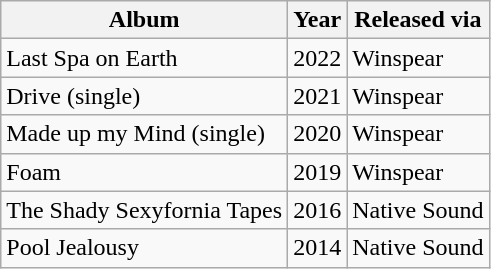<table class="wikitable">
<tr>
<th>Album</th>
<th>Year</th>
<th>Released via</th>
</tr>
<tr>
<td>Last Spa on Earth</td>
<td>2022</td>
<td>Winspear</td>
</tr>
<tr>
<td>Drive (single)</td>
<td>2021</td>
<td>Winspear</td>
</tr>
<tr>
<td>Made up my Mind (single)</td>
<td>2020</td>
<td>Winspear</td>
</tr>
<tr>
<td>Foam</td>
<td>2019</td>
<td>Winspear</td>
</tr>
<tr>
<td>The Shady Sexyfornia Tapes</td>
<td>2016</td>
<td>Native Sound</td>
</tr>
<tr>
<td>Pool Jealousy</td>
<td>2014</td>
<td>Native Sound</td>
</tr>
</table>
